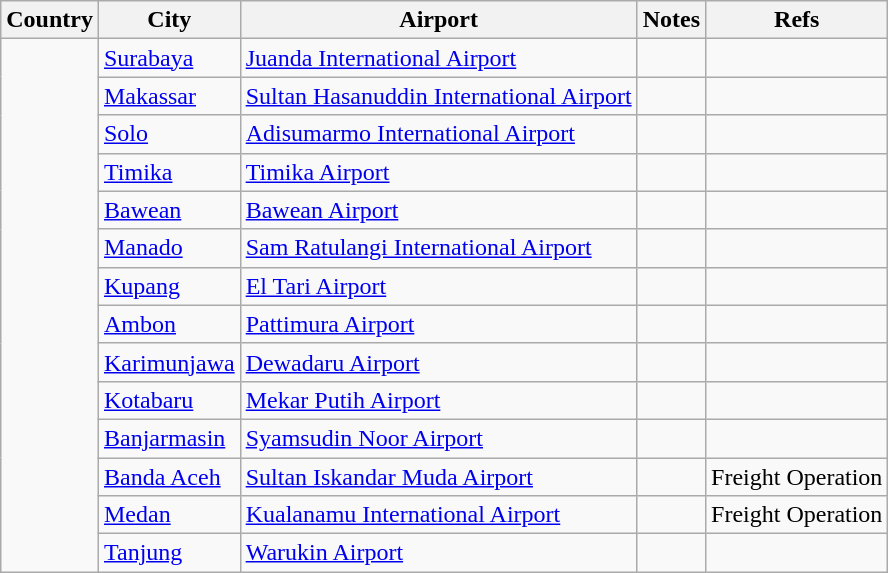<table class="sortable wikitable">
<tr>
<th>Country</th>
<th>City</th>
<th>Airport</th>
<th>Notes</th>
<th>Refs</th>
</tr>
<tr>
<td rowspan="14"></td>
<td><a href='#'>Surabaya</a></td>
<td><a href='#'>Juanda International Airport</a></td>
<td align=center></td>
<td align=center></td>
</tr>
<tr>
<td><a href='#'>Makassar</a></td>
<td><a href='#'>Sultan Hasanuddin International Airport</a></td>
<td align=center></td>
<td align=center></td>
</tr>
<tr>
<td><a href='#'>Solo</a></td>
<td><a href='#'>Adisumarmo International Airport</a></td>
<td align=center></td>
<td align=center></td>
</tr>
<tr>
<td><a href='#'>Timika</a></td>
<td><a href='#'>Timika Airport</a></td>
<td align=center></td>
<td align=center></td>
</tr>
<tr>
<td><a href='#'>Bawean</a></td>
<td><a href='#'>Bawean Airport</a></td>
<td align=center></td>
<td align=center></td>
</tr>
<tr>
<td><a href='#'>Manado</a></td>
<td><a href='#'>Sam Ratulangi International Airport</a></td>
<td align=center></td>
<td align=center></td>
</tr>
<tr>
<td><a href='#'>Kupang</a></td>
<td><a href='#'>El Tari Airport</a></td>
<td align=center></td>
<td align=center></td>
</tr>
<tr>
<td><a href='#'>Ambon</a></td>
<td><a href='#'>Pattimura Airport</a></td>
<td align=center></td>
<td align=center></td>
</tr>
<tr>
<td><a href='#'>Karimunjawa</a></td>
<td><a href='#'>Dewadaru Airport</a></td>
<td align=center></td>
<td align=center></td>
</tr>
<tr>
<td><a href='#'>Kotabaru</a></td>
<td><a href='#'>Mekar Putih Airport</a></td>
<td align=center></td>
<td align=center></td>
</tr>
<tr>
<td><a href='#'>Banjarmasin</a></td>
<td><a href='#'>Syamsudin Noor Airport</a></td>
<td align=center></td>
<td align=center></td>
</tr>
<tr>
<td><a href='#'>Banda Aceh</a></td>
<td><a href='#'>Sultan Iskandar Muda Airport</a></td>
<td align=center></td>
<td>Freight Operation</td>
</tr>
<tr>
<td><a href='#'>Medan</a></td>
<td><a href='#'>Kualanamu International Airport</a></td>
<td align=center></td>
<td>Freight Operation</td>
</tr>
<tr>
<td><a href='#'>Tanjung</a></td>
<td><a href='#'>Warukin Airport</a></td>
<td align=center></td>
<td align=center></td>
</tr>
</table>
